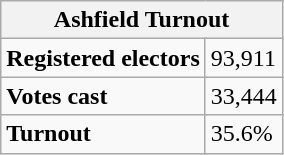<table class="wikitable" border="1">
<tr>
<th colspan="5">Ashfield Turnout</th>
</tr>
<tr>
<td colspan="2"><strong>Registered electors</strong></td>
<td colspan="3">93,911</td>
</tr>
<tr>
<td colspan="2"><strong>Votes cast</strong></td>
<td colspan="3">33,444</td>
</tr>
<tr>
<td colspan="2"><strong>Turnout</strong></td>
<td colspan="3">35.6%</td>
</tr>
</table>
